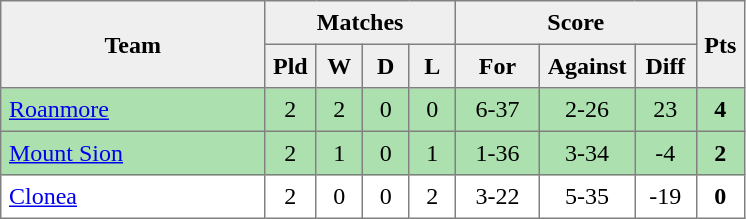<table style=border-collapse:collapse border=1 cellspacing=0 cellpadding=5>
<tr align=center bgcolor=#efefef>
<th rowspan=2 width=165>Team</th>
<th colspan=4>Matches</th>
<th colspan=3>Score</th>
<th rowspan=2width=20>Pts</th>
</tr>
<tr align=center bgcolor=#efefef>
<th width=20>Pld</th>
<th width=20>W</th>
<th width=20>D</th>
<th width=20>L</th>
<th width=45>For</th>
<th width=45>Against</th>
<th width=30>Diff</th>
</tr>
<tr align=center  style="background:#ACE1AF;">
<td style="text-align:left;"><a href='#'>Roanmore</a></td>
<td>2</td>
<td>2</td>
<td>0</td>
<td>0</td>
<td>6-37</td>
<td>2-26</td>
<td>23</td>
<td><strong>4</strong></td>
</tr>
<tr align=center  style="background:#ACE1AF;">
<td style="text-align:left;"><a href='#'>Mount Sion</a></td>
<td>2</td>
<td>1</td>
<td>0</td>
<td>1</td>
<td>1-36</td>
<td>3-34</td>
<td>-4</td>
<td><strong>2</strong></td>
</tr>
<tr align=center>
<td style="text-align:left;"><a href='#'>Clonea</a></td>
<td>2</td>
<td>0</td>
<td>0</td>
<td>2</td>
<td>3-22</td>
<td>5-35</td>
<td>-19</td>
<td><strong>0</strong></td>
</tr>
</table>
